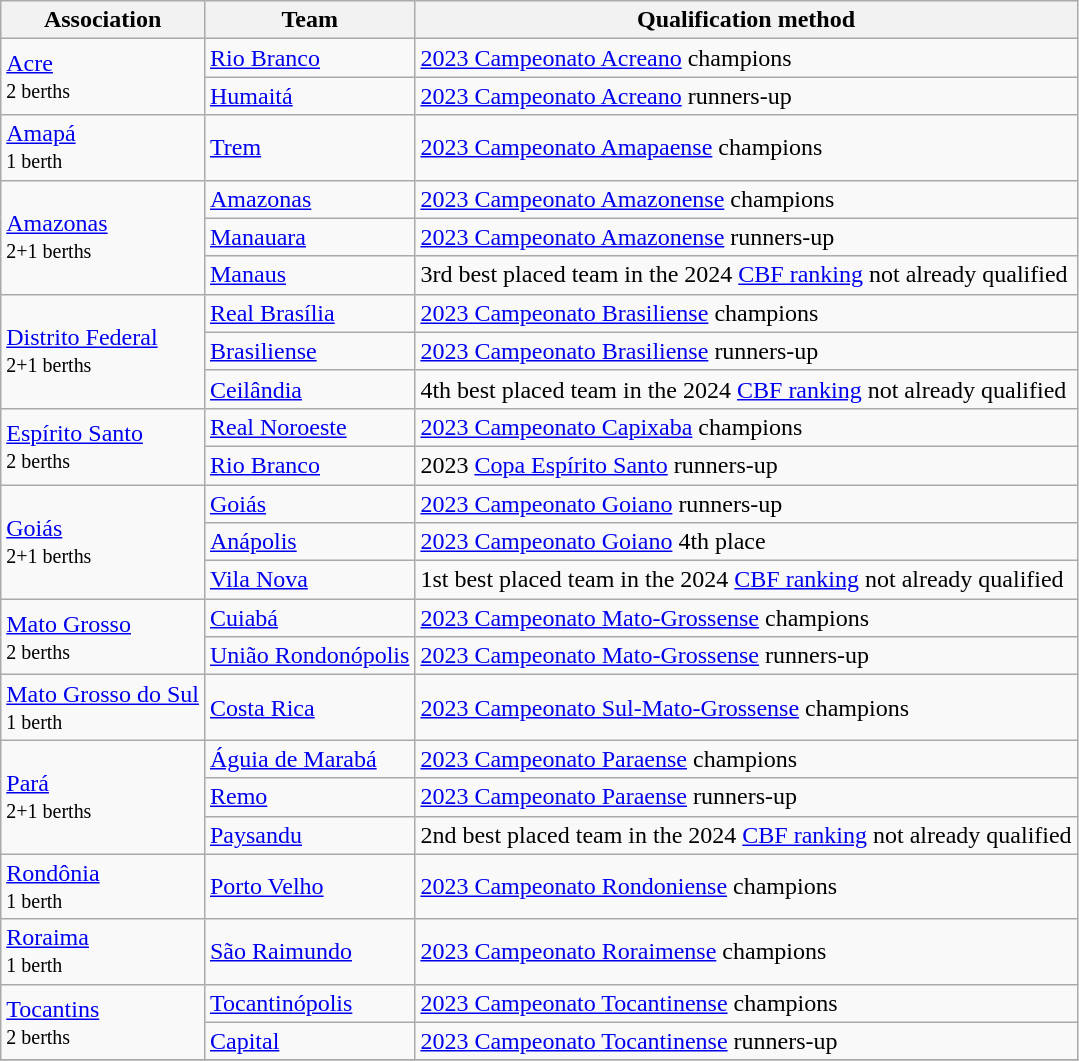<table class="wikitable">
<tr>
<th>Association</th>
<th>Team</th>
<th>Qualification method</th>
</tr>
<tr>
<td rowspan="2"> <a href='#'>Acre</a><br><small>2 berths</small></td>
<td><a href='#'>Rio Branco</a></td>
<td><a href='#'>2023 Campeonato Acreano</a> champions</td>
</tr>
<tr>
<td><a href='#'>Humaitá</a></td>
<td><a href='#'>2023 Campeonato Acreano</a> runners-up</td>
</tr>
<tr>
<td rowspan="1"> <a href='#'>Amapá</a><br><small>1 berth</small></td>
<td><a href='#'>Trem</a></td>
<td><a href='#'>2023 Campeonato Amapaense</a> champions</td>
</tr>
<tr>
<td rowspan="3"> <a href='#'>Amazonas</a><br><small>2+1 berths</small></td>
<td><a href='#'>Amazonas</a></td>
<td><a href='#'>2023 Campeonato Amazonense</a> champions</td>
</tr>
<tr>
<td><a href='#'>Manauara</a></td>
<td><a href='#'>2023 Campeonato Amazonense</a> runners-up</td>
</tr>
<tr>
<td><a href='#'>Manaus</a></td>
<td>3rd best placed team in the 2024 <a href='#'>CBF ranking</a> not already qualified</td>
</tr>
<tr>
<td rowspan="3"> <a href='#'>Distrito Federal</a><br><small>2+1 berths</small></td>
<td><a href='#'>Real Brasília</a></td>
<td><a href='#'>2023 Campeonato Brasiliense</a> champions</td>
</tr>
<tr>
<td><a href='#'>Brasiliense</a></td>
<td><a href='#'>2023 Campeonato Brasiliense</a> runners-up</td>
</tr>
<tr>
<td><a href='#'>Ceilândia</a></td>
<td>4th best placed team in the 2024 <a href='#'>CBF ranking</a> not already qualified</td>
</tr>
<tr>
<td rowspan="2"> <a href='#'>Espírito Santo</a><br><small>2 berths</small></td>
<td><a href='#'>Real Noroeste</a></td>
<td><a href='#'>2023 Campeonato Capixaba</a> champions</td>
</tr>
<tr>
<td><a href='#'>Rio Branco</a></td>
<td>2023 <a href='#'>Copa Espírito Santo</a> runners-up</td>
</tr>
<tr>
<td rowspan="3"> <a href='#'>Goiás</a><br><small>2+1 berths</small></td>
<td><a href='#'>Goiás</a></td>
<td><a href='#'>2023 Campeonato Goiano</a> runners-up</td>
</tr>
<tr>
<td><a href='#'>Anápolis</a></td>
<td><a href='#'>2023 Campeonato Goiano</a> 4th place</td>
</tr>
<tr>
<td><a href='#'>Vila Nova</a></td>
<td>1st best placed team in the 2024 <a href='#'>CBF ranking</a> not already qualified</td>
</tr>
<tr>
<td rowspan="2"> <a href='#'>Mato Grosso</a><br><small>2 berths</small></td>
<td><a href='#'>Cuiabá</a></td>
<td><a href='#'>2023 Campeonato Mato-Grossense</a> champions</td>
</tr>
<tr>
<td><a href='#'>União Rondonópolis</a></td>
<td><a href='#'>2023 Campeonato Mato-Grossense</a> runners-up</td>
</tr>
<tr>
<td rowspan="1"> <a href='#'>Mato Grosso do Sul</a><br><small>1 berth</small></td>
<td><a href='#'>Costa Rica</a></td>
<td><a href='#'>2023 Campeonato Sul-Mato-Grossense</a> champions</td>
</tr>
<tr>
<td rowspan="3"> <a href='#'>Pará</a><br><small>2+1 berths</small></td>
<td><a href='#'>Águia de Marabá</a></td>
<td><a href='#'>2023 Campeonato Paraense</a> champions</td>
</tr>
<tr>
<td><a href='#'>Remo</a></td>
<td><a href='#'>2023 Campeonato Paraense</a> runners-up</td>
</tr>
<tr>
<td><a href='#'>Paysandu</a></td>
<td>2nd best placed team in the 2024 <a href='#'>CBF ranking</a> not already qualified</td>
</tr>
<tr>
<td rowspan="1"> <a href='#'>Rondônia</a><br><small>1 berth</small></td>
<td><a href='#'>Porto Velho</a></td>
<td><a href='#'>2023 Campeonato Rondoniense</a> champions</td>
</tr>
<tr>
<td rowspan="1"> <a href='#'>Roraima</a><br><small>1 berth</small></td>
<td><a href='#'>São Raimundo</a></td>
<td><a href='#'>2023 Campeonato Roraimense</a> champions</td>
</tr>
<tr>
<td rowspan="2"> <a href='#'>Tocantins</a><br><small>2 berths</small></td>
<td><a href='#'>Tocantinópolis</a></td>
<td><a href='#'>2023 Campeonato Tocantinense</a> champions</td>
</tr>
<tr>
<td><a href='#'>Capital</a></td>
<td><a href='#'>2023 Campeonato Tocantinense</a> runners-up</td>
</tr>
<tr>
</tr>
</table>
